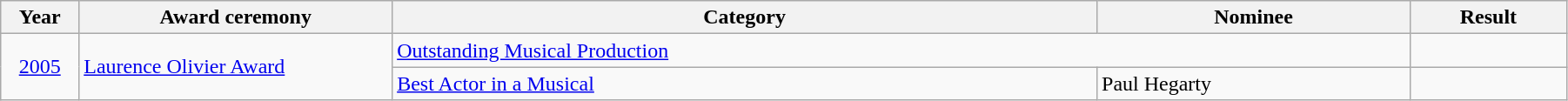<table class="wikitable" width="95%">
<tr>
<th width="5%">Year</th>
<th width="20%">Award ceremony</th>
<th width="45%">Category</th>
<th width="20%">Nominee</th>
<th width="10%">Result</th>
</tr>
<tr>
<td rowspan="3" align="center"><a href='#'>2005</a></td>
<td rowspan="3"><a href='#'>Laurence Olivier Award</a></td>
<td colspan="2"><a href='#'>Outstanding Musical Production</a></td>
<td></td>
</tr>
<tr>
<td><a href='#'>Best Actor in a Musical</a></td>
<td>Paul Hegarty</td>
<td></td>
</tr>
</table>
